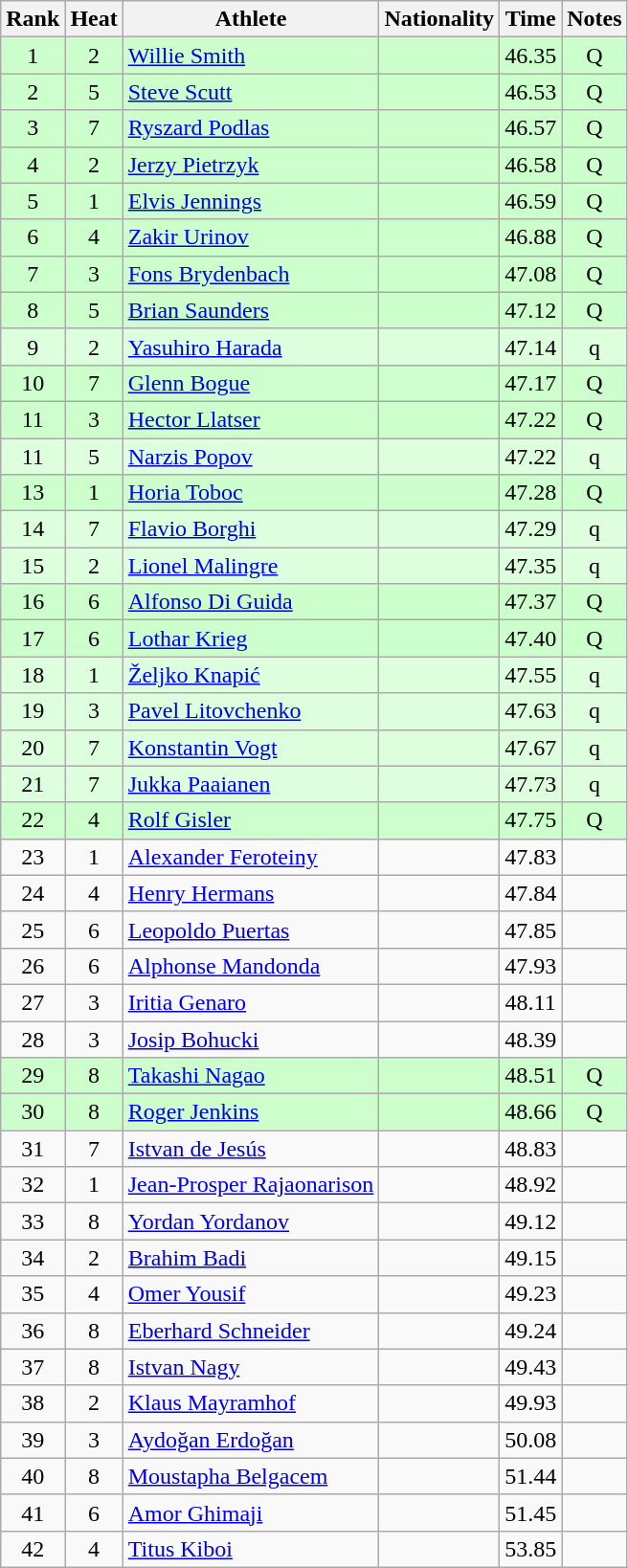<table class="wikitable sortable" style="text-align:center">
<tr>
<th>Rank</th>
<th>Heat</th>
<th>Athlete</th>
<th>Nationality</th>
<th>Time</th>
<th>Notes</th>
</tr>
<tr bgcolor=ccffcc>
<td>1</td>
<td>2</td>
<td align=left><a href='#'>Willie Smith</a></td>
<td align=left></td>
<td>46.35</td>
<td>Q</td>
</tr>
<tr bgcolor=ccffcc>
<td>2</td>
<td>5</td>
<td align=left><a href='#'>Steve Scutt</a></td>
<td align=left></td>
<td>46.53</td>
<td>Q</td>
</tr>
<tr bgcolor=ccffcc>
<td>3</td>
<td>7</td>
<td align=left><a href='#'>Ryszard Podlas</a></td>
<td align=left></td>
<td>46.57</td>
<td>Q</td>
</tr>
<tr bgcolor=ccffcc>
<td>4</td>
<td>2</td>
<td align=left><a href='#'>Jerzy Pietrzyk</a></td>
<td align=left></td>
<td>46.58</td>
<td>Q</td>
</tr>
<tr bgcolor=ccffcc>
<td>5</td>
<td>1</td>
<td align=left><a href='#'>Elvis Jennings</a></td>
<td align=left></td>
<td>46.59</td>
<td>Q</td>
</tr>
<tr bgcolor=ccffcc>
<td>6</td>
<td>4</td>
<td align=left><a href='#'>Zakir Urinov</a></td>
<td align=left></td>
<td>46.88</td>
<td>Q</td>
</tr>
<tr bgcolor=ccffcc>
<td>7</td>
<td>3</td>
<td align=left><a href='#'>Fons Brydenbach</a></td>
<td align=left></td>
<td>47.08</td>
<td>Q</td>
</tr>
<tr bgcolor=ccffcc>
<td>8</td>
<td>5</td>
<td align=left><a href='#'>Brian Saunders</a></td>
<td align=left></td>
<td>47.12</td>
<td>Q</td>
</tr>
<tr bgcolor=ddffdd>
<td>9</td>
<td>2</td>
<td align=left><a href='#'>Yasuhiro Harada</a></td>
<td align=left></td>
<td>47.14</td>
<td>q</td>
</tr>
<tr bgcolor=ccffcc>
<td>10</td>
<td>7</td>
<td align=left><a href='#'>Glenn Bogue</a></td>
<td align=left></td>
<td>47.17</td>
<td>Q</td>
</tr>
<tr bgcolor=ccffcc>
<td>11</td>
<td>3</td>
<td align=left><a href='#'>Hector Llatser</a></td>
<td align=left></td>
<td>47.22</td>
<td>Q</td>
</tr>
<tr bgcolor=ddffdd>
<td>11</td>
<td>5</td>
<td align=left><a href='#'>Narzis Popov</a></td>
<td align=left></td>
<td>47.22</td>
<td>q</td>
</tr>
<tr bgcolor=ccffcc>
<td>13</td>
<td>1</td>
<td align=left><a href='#'>Horia Toboc</a></td>
<td align=left></td>
<td>47.28</td>
<td>Q</td>
</tr>
<tr bgcolor=ddffdd>
<td>14</td>
<td>7</td>
<td align=left><a href='#'>Flavio Borghi</a></td>
<td align=left></td>
<td>47.29</td>
<td>q</td>
</tr>
<tr bgcolor=ddffdd>
<td>15</td>
<td>2</td>
<td align=left><a href='#'>Lionel Malingre</a></td>
<td align=left></td>
<td>47.35</td>
<td>q</td>
</tr>
<tr bgcolor=ccffcc>
<td>16</td>
<td>6</td>
<td align=left><a href='#'>Alfonso Di Guida</a></td>
<td align=left></td>
<td>47.37</td>
<td>Q</td>
</tr>
<tr bgcolor=ccffcc>
<td>17</td>
<td>6</td>
<td align=left><a href='#'>Lothar Krieg</a></td>
<td align=left></td>
<td>47.40</td>
<td>Q</td>
</tr>
<tr bgcolor=ddffdd>
<td>18</td>
<td>1</td>
<td align=left><a href='#'>Željko Knapić</a></td>
<td align=left></td>
<td>47.55</td>
<td>q</td>
</tr>
<tr bgcolor=ddffdd>
<td>19</td>
<td>3</td>
<td align=left><a href='#'>Pavel Litovchenko</a></td>
<td align=left></td>
<td>47.63</td>
<td>q</td>
</tr>
<tr bgcolor=ddffdd>
<td>20</td>
<td>7</td>
<td align=left><a href='#'>Konstantin Vogt</a></td>
<td align=left></td>
<td>47.67</td>
<td>q</td>
</tr>
<tr bgcolor=ddffdd>
<td>21</td>
<td>7</td>
<td align=left><a href='#'>Jukka Paaianen</a></td>
<td align=left></td>
<td>47.73</td>
<td>q</td>
</tr>
<tr bgcolor=ccffcc>
<td>22</td>
<td>4</td>
<td align=left><a href='#'>Rolf Gisler</a></td>
<td align=left></td>
<td>47.75</td>
<td>Q</td>
</tr>
<tr>
<td>23</td>
<td>1</td>
<td align=left><a href='#'>Alexander Feroteiny</a></td>
<td align=left></td>
<td>47.83</td>
<td></td>
</tr>
<tr>
<td>24</td>
<td>4</td>
<td align=left><a href='#'>Henry Hermans</a></td>
<td align=left></td>
<td>47.84</td>
<td></td>
</tr>
<tr>
<td>25</td>
<td>6</td>
<td align=left><a href='#'>Leopoldo Puertas</a></td>
<td align=left></td>
<td>47.85</td>
<td></td>
</tr>
<tr>
<td>26</td>
<td>6</td>
<td align=left><a href='#'>Alphonse Mandonda</a></td>
<td align=left></td>
<td>47.93</td>
<td></td>
</tr>
<tr>
<td>27</td>
<td>3</td>
<td align=left><a href='#'>Iritia Genaro</a></td>
<td align=left></td>
<td>48.11</td>
<td></td>
</tr>
<tr>
<td>28</td>
<td>3</td>
<td align=left><a href='#'>Josip Bohucki</a></td>
<td align=left></td>
<td>48.39</td>
<td></td>
</tr>
<tr bgcolor=ccffcc>
<td>29</td>
<td>8</td>
<td align=left><a href='#'>Takashi Nagao</a></td>
<td align=left></td>
<td>48.51</td>
<td>Q</td>
</tr>
<tr bgcolor=ccffcc>
<td>30</td>
<td>8</td>
<td align=left><a href='#'>Roger Jenkins</a></td>
<td align=left></td>
<td>48.66</td>
<td>Q</td>
</tr>
<tr>
<td>31</td>
<td>7</td>
<td align=left><a href='#'>Istvan de Jesús</a></td>
<td align=left></td>
<td>48.83</td>
<td></td>
</tr>
<tr>
<td>32</td>
<td>1</td>
<td align=left><a href='#'>Jean-Prosper Rajaonarison</a></td>
<td align=left></td>
<td>48.92</td>
<td></td>
</tr>
<tr>
<td>33</td>
<td>8</td>
<td align=left><a href='#'>Yordan Yordanov</a></td>
<td align=left></td>
<td>49.12</td>
<td></td>
</tr>
<tr>
<td>34</td>
<td>2</td>
<td align=left><a href='#'>Brahim Badi</a></td>
<td align=left></td>
<td>49.15</td>
<td></td>
</tr>
<tr>
<td>35</td>
<td>4</td>
<td align=left><a href='#'>Omer Yousif</a></td>
<td align=left></td>
<td>49.23</td>
<td></td>
</tr>
<tr>
<td>36</td>
<td>8</td>
<td align=left><a href='#'>Eberhard Schneider</a></td>
<td align=left></td>
<td>49.24</td>
<td></td>
</tr>
<tr>
<td>37</td>
<td>8</td>
<td align=left><a href='#'>Istvan Nagy</a></td>
<td align=left></td>
<td>49.43</td>
<td></td>
</tr>
<tr>
<td>38</td>
<td>2</td>
<td align=left><a href='#'>Klaus Mayramhof</a></td>
<td align=left></td>
<td>49.93</td>
<td></td>
</tr>
<tr>
<td>39</td>
<td>3</td>
<td align=left><a href='#'>Aydoğan Erdoğan</a></td>
<td align=left></td>
<td>50.08</td>
<td></td>
</tr>
<tr>
<td>40</td>
<td>8</td>
<td align=left><a href='#'>Moustapha Belgacem</a></td>
<td align=left></td>
<td>51.44</td>
<td></td>
</tr>
<tr>
<td>41</td>
<td>6</td>
<td align=left><a href='#'>Amor Ghimaji</a></td>
<td align=left></td>
<td>51.45</td>
<td></td>
</tr>
<tr>
<td>42</td>
<td>4</td>
<td align=left><a href='#'>Titus Kiboi</a></td>
<td align=left></td>
<td>53.85</td>
<td></td>
</tr>
</table>
